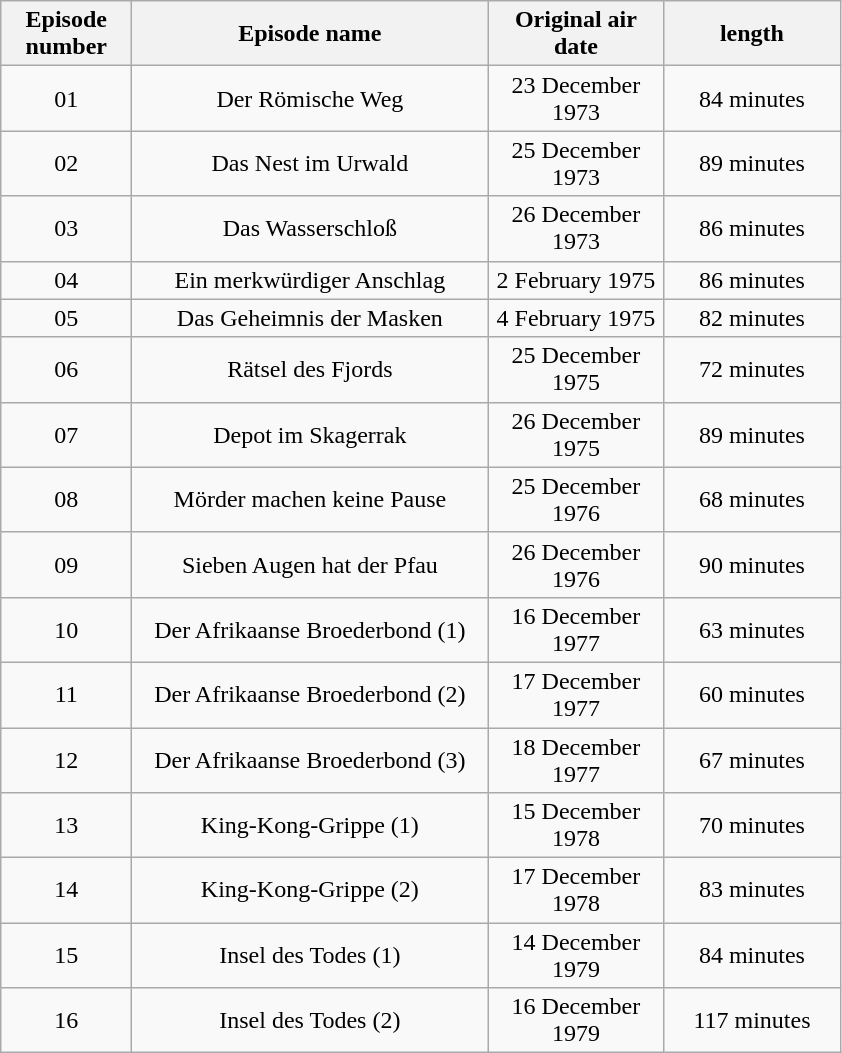<table class="wikitable">
<tr>
<th width=80>Episode number</th>
<th width=230>Episode name</th>
<th width=110>Original air date</th>
<th width=110>length</th>
</tr>
<tr align=center>
<td>01</td>
<td>Der Römische Weg</td>
<td>23 December 1973</td>
<td>84 minutes</td>
</tr>
<tr align=center>
<td>02</td>
<td>Das Nest im Urwald</td>
<td>25 December 1973</td>
<td>89 minutes</td>
</tr>
<tr align=center>
<td>03</td>
<td>Das Wasserschloß</td>
<td>26 December 1973</td>
<td>86 minutes</td>
</tr>
<tr align=center>
<td>04</td>
<td>Ein merkwürdiger Anschlag</td>
<td>2 February 1975</td>
<td>86 minutes</td>
</tr>
<tr align=center>
<td>05</td>
<td>Das Geheimnis der Masken</td>
<td>4 February 1975</td>
<td>82 minutes</td>
</tr>
<tr align=center>
<td>06</td>
<td>Rätsel des Fjords</td>
<td>25 December 1975</td>
<td>72 minutes</td>
</tr>
<tr align=center>
<td>07</td>
<td>Depot im Skagerrak</td>
<td>26 December 1975</td>
<td>89 minutes</td>
</tr>
<tr align=center>
<td>08</td>
<td>Mörder machen keine Pause</td>
<td>25 December 1976</td>
<td>68 minutes</td>
</tr>
<tr align=center>
<td>09</td>
<td>Sieben Augen hat der Pfau</td>
<td>26 December 1976</td>
<td>90 minutes</td>
</tr>
<tr align=center>
<td>10</td>
<td>Der Afrikaanse Broederbond (1)</td>
<td>16 December 1977</td>
<td>63 minutes</td>
</tr>
<tr align=center>
<td>11</td>
<td>Der Afrikaanse Broederbond (2)</td>
<td>17 December 1977</td>
<td>60 minutes</td>
</tr>
<tr align=center>
<td>12</td>
<td>Der Afrikaanse Broederbond (3)</td>
<td>18 December 1977</td>
<td>67 minutes</td>
</tr>
<tr align=center>
<td>13</td>
<td>King-Kong-Grippe (1)</td>
<td>15 December 1978</td>
<td>70 minutes</td>
</tr>
<tr align=center>
<td>14</td>
<td>King-Kong-Grippe (2)</td>
<td>17 December 1978</td>
<td>83 minutes</td>
</tr>
<tr align=center>
<td>15</td>
<td>Insel des Todes (1)</td>
<td>14 December 1979</td>
<td>84 minutes</td>
</tr>
<tr align=center>
<td>16</td>
<td>Insel des Todes (2)</td>
<td>16 December 1979</td>
<td>117 minutes</td>
</tr>
</table>
